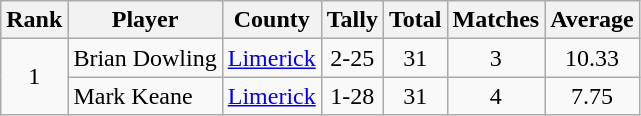<table class="wikitable">
<tr>
<th>Rank</th>
<th>Player</th>
<th>County</th>
<th>Tally</th>
<th>Total</th>
<th>Matches</th>
<th>Average</th>
</tr>
<tr>
<td rowspan=2 align=center>1</td>
<td>Brian Dowling</td>
<td><a href='#'>Limerick</a></td>
<td align=center>2-25</td>
<td align=center>31</td>
<td align=center>3</td>
<td align=center>10.33</td>
</tr>
<tr>
<td>Mark Keane</td>
<td><a href='#'>Limerick</a></td>
<td align=center>1-28</td>
<td align=center>31</td>
<td align=center>4</td>
<td align=center>7.75</td>
</tr>
</table>
